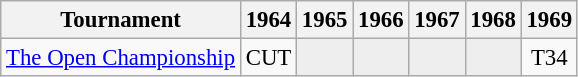<table class="wikitable" style="font-size:95%;text-align:center;">
<tr>
<th>Tournament</th>
<th>1964</th>
<th>1965</th>
<th>1966</th>
<th>1967</th>
<th>1968</th>
<th>1969</th>
</tr>
<tr>
<td align=left><a href='#'>The Open Championship</a></td>
<td>CUT</td>
<td style="background:#eeeeee;"></td>
<td style="background:#eeeeee;"></td>
<td style="background:#eeeeee;"></td>
<td style="background:#eeeeee;"></td>
<td>T34</td>
</tr>
</table>
